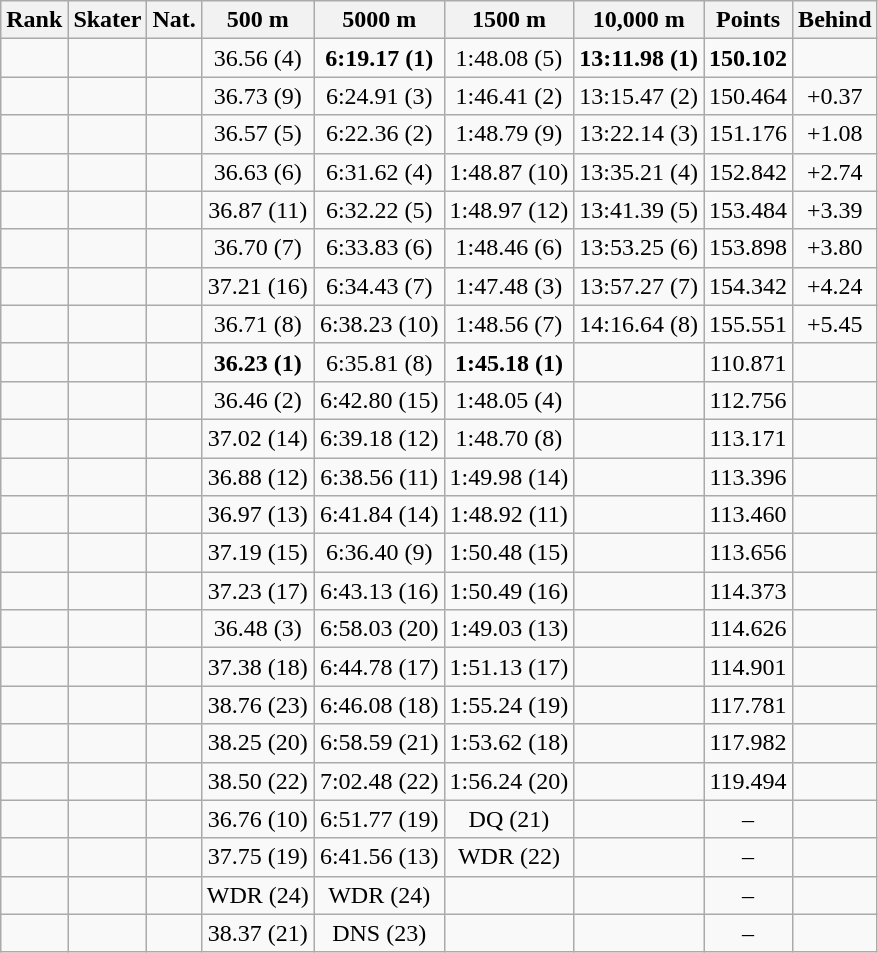<table class="wikitable sortable" border="1" style="text-align:center">
<tr align=center>
<th>Rank</th>
<th>Skater</th>
<th>Nat.</th>
<th>500 m</th>
<th>5000 m</th>
<th>1500 m</th>
<th>10,000 m</th>
<th>Points</th>
<th>Behind</th>
</tr>
<tr>
<td></td>
<td align=left></td>
<td></td>
<td>36.56 (4)</td>
<td><strong>6:19.17 (1)</strong></td>
<td>1:48.08 (5)</td>
<td><strong>13:11.98 (1)</strong></td>
<td><strong>150.102</strong></td>
<td></td>
</tr>
<tr>
<td></td>
<td align=left></td>
<td></td>
<td>36.73 (9)</td>
<td>6:24.91 (3)</td>
<td>1:46.41 (2)</td>
<td>13:15.47 (2)</td>
<td>150.464</td>
<td>+0.37</td>
</tr>
<tr>
<td></td>
<td align=left></td>
<td></td>
<td>36.57 (5)</td>
<td>6:22.36 (2)</td>
<td>1:48.79 (9)</td>
<td>13:22.14 (3)</td>
<td>151.176</td>
<td>+1.08</td>
</tr>
<tr>
<td></td>
<td align=left></td>
<td></td>
<td>36.63 (6)</td>
<td>6:31.62 (4)</td>
<td>1:48.87 (10)</td>
<td>13:35.21 (4)</td>
<td>152.842</td>
<td>+2.74</td>
</tr>
<tr>
<td></td>
<td align=left></td>
<td></td>
<td>36.87 (11)</td>
<td>6:32.22 (5)</td>
<td>1:48.97 (12)</td>
<td>13:41.39 (5)</td>
<td>153.484</td>
<td>+3.39</td>
</tr>
<tr>
<td></td>
<td align=left></td>
<td></td>
<td>36.70 (7)</td>
<td>6:33.83 (6)</td>
<td>1:48.46 (6)</td>
<td>13:53.25 (6)</td>
<td>153.898</td>
<td>+3.80</td>
</tr>
<tr>
<td></td>
<td align=left></td>
<td></td>
<td>37.21 (16)</td>
<td>6:34.43 (7)</td>
<td>1:47.48 (3)</td>
<td>13:57.27 (7)</td>
<td>154.342</td>
<td>+4.24</td>
</tr>
<tr>
<td></td>
<td align=left></td>
<td></td>
<td>36.71 (8)</td>
<td>6:38.23 (10)</td>
<td>1:48.56 (7)</td>
<td>14:16.64 (8)</td>
<td>155.551</td>
<td>+5.45</td>
</tr>
<tr>
<td></td>
<td align=left></td>
<td></td>
<td><strong>36.23 (1)</strong></td>
<td>6:35.81 (8)</td>
<td><strong>1:45.18 (1)</strong></td>
<td></td>
<td>110.871</td>
<td></td>
</tr>
<tr>
<td></td>
<td align=left></td>
<td></td>
<td>36.46 (2)</td>
<td>6:42.80 (15)</td>
<td>1:48.05 (4)</td>
<td></td>
<td>112.756</td>
<td></td>
</tr>
<tr>
<td></td>
<td align=left></td>
<td></td>
<td>37.02 (14)</td>
<td>6:39.18 (12)</td>
<td>1:48.70 (8)</td>
<td></td>
<td>113.171</td>
<td></td>
</tr>
<tr>
<td></td>
<td align=left></td>
<td></td>
<td>36.88 (12)</td>
<td>6:38.56 (11)</td>
<td>1:49.98 (14)</td>
<td></td>
<td>113.396</td>
<td></td>
</tr>
<tr>
<td></td>
<td align=left></td>
<td></td>
<td>36.97 (13)</td>
<td>6:41.84 (14)</td>
<td>1:48.92 (11)</td>
<td></td>
<td>113.460</td>
<td></td>
</tr>
<tr>
<td></td>
<td align=left></td>
<td></td>
<td>37.19 (15)</td>
<td>6:36.40 (9)</td>
<td>1:50.48 (15)</td>
<td></td>
<td>113.656</td>
<td></td>
</tr>
<tr>
<td></td>
<td align=left></td>
<td></td>
<td>37.23 (17)</td>
<td>6:43.13 (16)</td>
<td>1:50.49 (16)</td>
<td></td>
<td>114.373</td>
<td></td>
</tr>
<tr>
<td></td>
<td align=left></td>
<td></td>
<td>36.48 (3)</td>
<td>6:58.03 (20)</td>
<td>1:49.03 (13)</td>
<td></td>
<td>114.626</td>
<td></td>
</tr>
<tr>
<td></td>
<td align=left></td>
<td></td>
<td>37.38 (18)</td>
<td>6:44.78 (17)</td>
<td>1:51.13 (17)</td>
<td></td>
<td>114.901</td>
<td></td>
</tr>
<tr>
<td></td>
<td align=left></td>
<td></td>
<td>38.76 (23)</td>
<td>6:46.08 (18)</td>
<td>1:55.24 (19)</td>
<td></td>
<td>117.781</td>
<td></td>
</tr>
<tr>
<td></td>
<td align=left></td>
<td></td>
<td>38.25 (20)</td>
<td>6:58.59 (21)</td>
<td>1:53.62 (18)</td>
<td></td>
<td>117.982</td>
<td></td>
</tr>
<tr>
<td></td>
<td align=left></td>
<td></td>
<td>38.50 (22)</td>
<td>7:02.48 (22)</td>
<td>1:56.24 (20)</td>
<td></td>
<td>119.494</td>
<td></td>
</tr>
<tr>
<td></td>
<td align=left></td>
<td></td>
<td>36.76 (10)</td>
<td>6:51.77 (19)</td>
<td>DQ (21)</td>
<td></td>
<td>–</td>
<td></td>
</tr>
<tr>
<td></td>
<td align=left></td>
<td></td>
<td>37.75 (19)</td>
<td>6:41.56 (13)</td>
<td>WDR (22)</td>
<td></td>
<td>–</td>
<td></td>
</tr>
<tr>
<td></td>
<td align=left></td>
<td></td>
<td>WDR (24)</td>
<td>WDR (24)</td>
<td></td>
<td></td>
<td>–</td>
<td></td>
</tr>
<tr>
<td></td>
<td align=left></td>
<td></td>
<td>38.37 (21)</td>
<td>DNS (23)</td>
<td></td>
<td></td>
<td>–</td>
<td></td>
</tr>
</table>
